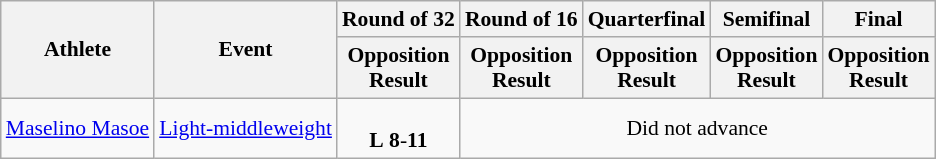<table class=wikitable style=font-size:90%>
<tr>
<th rowspan=2>Athlete</th>
<th rowspan=2>Event</th>
<th>Round of 32</th>
<th>Round of 16</th>
<th>Quarterfinal</th>
<th>Semifinal</th>
<th>Final</th>
</tr>
<tr>
<th>Opposition<br>Result</th>
<th>Opposition<br>Result</th>
<th>Opposition<br>Result</th>
<th>Opposition<br>Result</th>
<th>Opposition<br>Result</th>
</tr>
<tr>
<td><a href='#'>Maselino Masoe</a></td>
<td><a href='#'>Light-middleweight</a></td>
<td align=center><br><strong>L</strong> <strong>8</strong>-<strong>11</strong></td>
<td colspan=4 align=center>Did not advance</td>
</tr>
</table>
